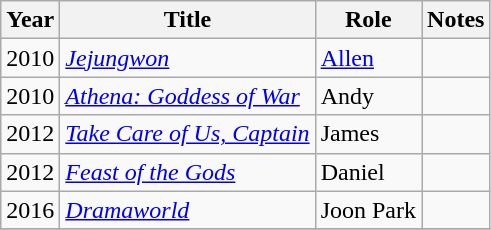<table class="wikitable">
<tr>
<th>Year</th>
<th>Title</th>
<th>Role</th>
<th>Notes</th>
</tr>
<tr>
<td>2010</td>
<td><em><a href='#'>Jejungwon</a></em></td>
<td><a href='#'>Allen</a></td>
<td></td>
</tr>
<tr>
<td>2010</td>
<td><em><a href='#'>Athena: Goddess of War</a></em></td>
<td>Andy</td>
<td></td>
</tr>
<tr>
<td>2012</td>
<td><em><a href='#'>Take Care of Us, Captain</a></em></td>
<td>James</td>
<td></td>
</tr>
<tr>
<td>2012</td>
<td><em><a href='#'>Feast of the Gods</a></em></td>
<td>Daniel</td>
<td></td>
</tr>
<tr>
<td>2016</td>
<td><em><a href='#'>Dramaworld</a></em></td>
<td>Joon Park</td>
<td></td>
</tr>
<tr>
</tr>
</table>
